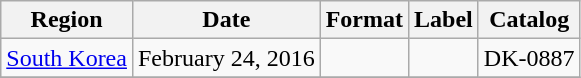<table class="wikitable">
<tr>
<th>Region</th>
<th>Date</th>
<th>Format</th>
<th>Label</th>
<th>Catalog</th>
</tr>
<tr>
<td align="center"><a href='#'>South Korea</a></td>
<td align="center">February 24, 2016</td>
<td align="center"></td>
<td align="center"></td>
<td align="center">DK-0887</td>
</tr>
<tr>
</tr>
</table>
